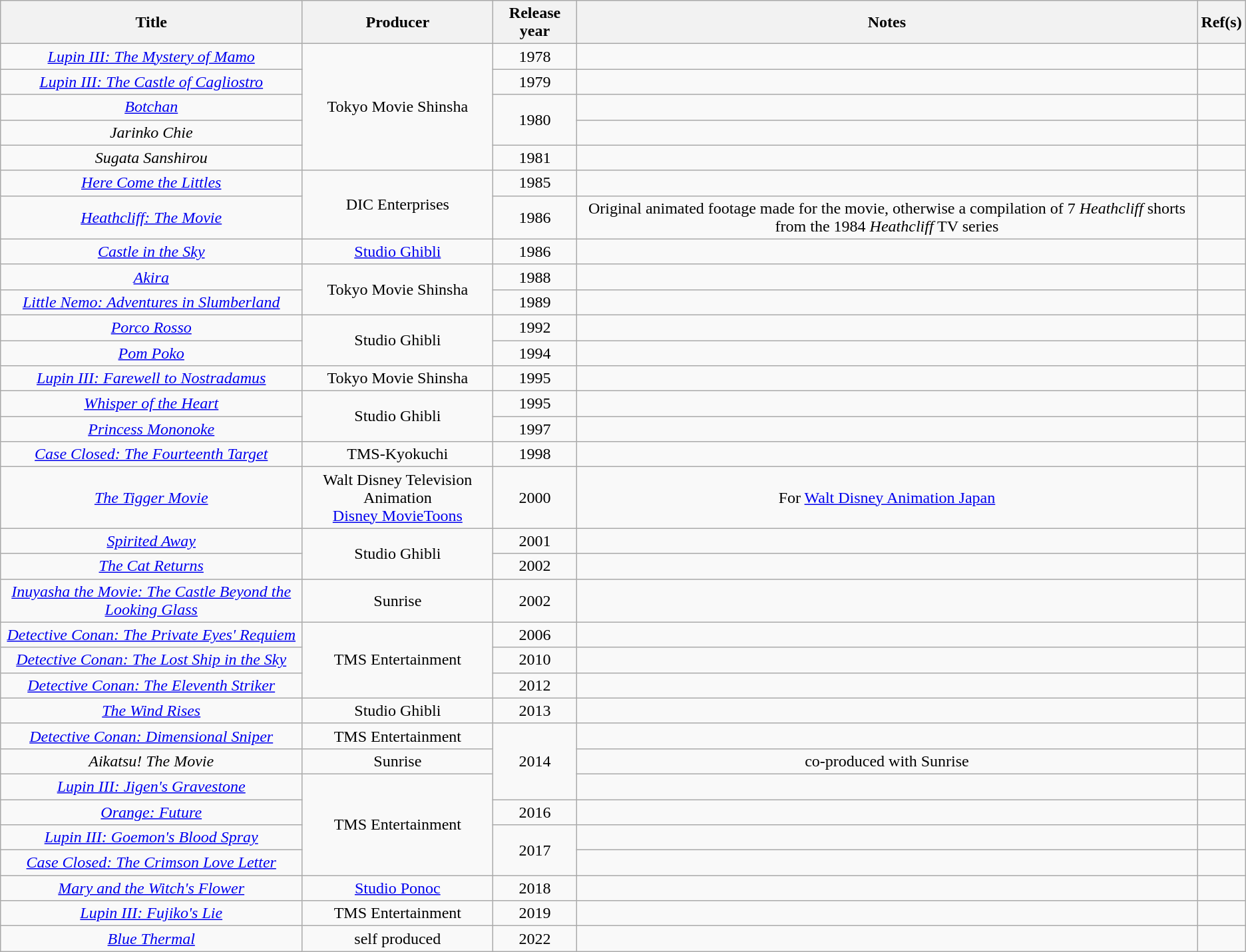<table class="wikitable" style="text-align:center; margin=auto; ">
<tr>
<th>Title</th>
<th>Producer</th>
<th>Release year</th>
<th>Notes</th>
<th>Ref(s)</th>
</tr>
<tr>
<td><em><a href='#'>Lupin III: The Mystery of Mamo</a></em></td>
<td rowspan="5">Tokyo Movie Shinsha</td>
<td>1978</td>
<td></td>
<td></td>
</tr>
<tr>
<td><em><a href='#'>Lupin III: The Castle of Cagliostro</a></em></td>
<td>1979</td>
<td></td>
<td></td>
</tr>
<tr>
<td><em><a href='#'>Botchan</a></em></td>
<td rowspan="2">1980</td>
<td></td>
<td></td>
</tr>
<tr>
<td><em>Jarinko Chie</em></td>
<td></td>
<td></td>
</tr>
<tr>
<td><em>Sugata Sanshirou</em></td>
<td>1981</td>
<td></td>
<td></td>
</tr>
<tr>
<td><em><a href='#'>Here Come the Littles</a></em></td>
<td rowspan="2">DIC Enterprises</td>
<td>1985</td>
<td></td>
<td></td>
</tr>
<tr>
<td><em><a href='#'>Heathcliff: The Movie</a></em></td>
<td>1986</td>
<td>Original animated footage made for the movie, otherwise a compilation of 7 <em>Heathcliff</em> shorts from the 1984 <em>Heathcliff</em> TV series</td>
<td></td>
</tr>
<tr>
<td><em><a href='#'>Castle in the Sky</a></em></td>
<td><a href='#'>Studio Ghibli</a></td>
<td>1986</td>
<td></td>
</tr>
<tr>
<td><em><a href='#'>Akira</a></em></td>
<td rowspan="2">Tokyo Movie Shinsha</td>
<td>1988</td>
<td></td>
<td></td>
</tr>
<tr>
<td><em><a href='#'>Little Nemo: Adventures in Slumberland</a></em></td>
<td>1989</td>
<td></td>
<td></td>
</tr>
<tr>
<td><em><a href='#'>Porco Rosso</a></em></td>
<td rowspan="2">Studio Ghibli</td>
<td>1992</td>
<td></td>
<td></td>
</tr>
<tr>
<td><em><a href='#'>Pom Poko</a></em></td>
<td>1994</td>
<td></td>
<td></td>
</tr>
<tr>
<td><em><a href='#'>Lupin III: Farewell to Nostradamus</a></em></td>
<td>Tokyo Movie Shinsha</td>
<td>1995</td>
<td></td>
<td></td>
</tr>
<tr>
<td><em><a href='#'>Whisper of the Heart</a></em></td>
<td rowspan="2">Studio Ghibli</td>
<td>1995</td>
<td></td>
<td></td>
</tr>
<tr>
<td><em><a href='#'>Princess Mononoke</a></em></td>
<td>1997</td>
<td></td>
<td></td>
</tr>
<tr>
<td><em><a href='#'>Case Closed: The Fourteenth Target</a></em></td>
<td>TMS-Kyokuchi</td>
<td>1998</td>
<td></td>
<td></td>
</tr>
<tr>
<td><em><a href='#'>The Tigger Movie</a></em></td>
<td>Walt Disney Television Animation<br><a href='#'>Disney MovieToons</a></td>
<td>2000</td>
<td>For <a href='#'>Walt Disney Animation Japan</a></td>
<td></td>
</tr>
<tr>
<td><em><a href='#'>Spirited Away</a></em></td>
<td rowspan="2">Studio Ghibli</td>
<td>2001</td>
<td></td>
<td></td>
</tr>
<tr>
<td><em><a href='#'>The Cat Returns</a></em></td>
<td>2002</td>
<td></td>
<td></td>
</tr>
<tr>
<td><em><a href='#'>Inuyasha the Movie: The Castle Beyond the Looking Glass</a></em></td>
<td>Sunrise</td>
<td>2002</td>
<td></td>
<td></td>
</tr>
<tr>
<td><em><a href='#'>Detective Conan: The Private Eyes' Requiem</a></em></td>
<td rowspan="3">TMS Entertainment</td>
<td>2006</td>
<td></td>
<td></td>
</tr>
<tr>
<td><em><a href='#'>Detective Conan: The Lost Ship in the Sky</a></em></td>
<td>2010</td>
<td></td>
<td></td>
</tr>
<tr>
<td><em><a href='#'>Detective Conan: The Eleventh Striker</a></em></td>
<td>2012</td>
<td></td>
<td></td>
</tr>
<tr>
<td><em><a href='#'>The Wind Rises</a></em></td>
<td>Studio Ghibli</td>
<td>2013</td>
<td></td>
<td></td>
</tr>
<tr>
<td><em><a href='#'>Detective Conan: Dimensional Sniper</a></em></td>
<td>TMS Entertainment</td>
<td rowspan="3">2014</td>
<td></td>
<td></td>
</tr>
<tr>
<td><em>Aikatsu! The Movie</em></td>
<td>Sunrise</td>
<td>co-produced with Sunrise</td>
<td></td>
</tr>
<tr>
<td><em><a href='#'>Lupin III: Jigen's Gravestone</a></em></td>
<td rowspan="4">TMS Entertainment</td>
<td></td>
<td></td>
</tr>
<tr>
<td><em><a href='#'>Orange: Future</a></em></td>
<td>2016</td>
<td></td>
<td></td>
</tr>
<tr>
<td><em><a href='#'>Lupin III: Goemon's Blood Spray</a></em></td>
<td rowspan="2">2017</td>
<td></td>
<td></td>
</tr>
<tr>
<td><em><a href='#'>Case Closed: The Crimson Love Letter</a></em></td>
<td></td>
<td></td>
</tr>
<tr>
<td><em><a href='#'>Mary and the Witch's Flower</a></em></td>
<td><a href='#'>Studio Ponoc</a></td>
<td>2018</td>
<td></td>
</tr>
<tr>
<td><em><a href='#'>Lupin III: Fujiko's Lie</a></em></td>
<td>TMS Entertainment</td>
<td>2019</td>
<td></td>
<td></td>
</tr>
<tr>
<td><em><a href='#'>Blue Thermal</a></em></td>
<td>self produced</td>
<td>2022</td>
<td></td>
<td></td>
</tr>
</table>
